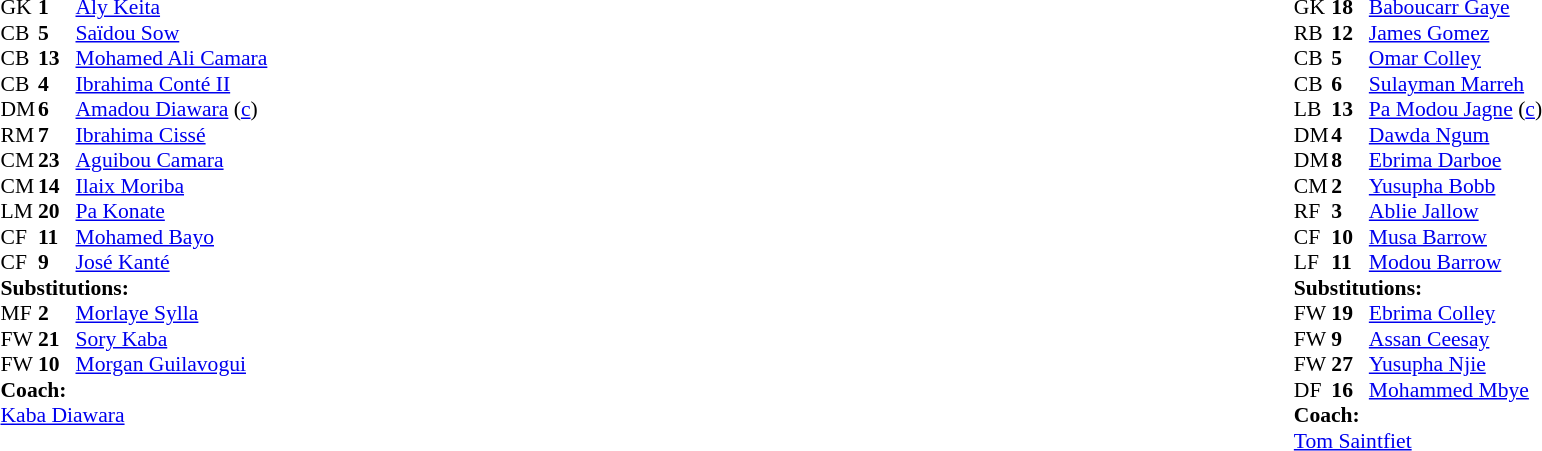<table width="100%">
<tr>
<td valign="top" width="40%"><br><table style="font-size:90%" cellspacing="0" cellpadding="0">
<tr>
<th width=25></th>
<th width=25></th>
</tr>
<tr>
<td>GK</td>
<td><strong>1</strong></td>
<td><a href='#'>Aly Keita</a></td>
</tr>
<tr>
<td>CB</td>
<td><strong>5</strong></td>
<td><a href='#'>Saïdou Sow</a></td>
</tr>
<tr>
<td>CB</td>
<td><strong>13</strong></td>
<td><a href='#'>Mohamed Ali Camara</a></td>
</tr>
<tr>
<td>CB</td>
<td><strong>4</strong></td>
<td><a href='#'>Ibrahima Conté II</a></td>
<td></td>
</tr>
<tr>
<td>DM</td>
<td><strong>6</strong></td>
<td><a href='#'>Amadou Diawara</a> (<a href='#'>c</a>)</td>
</tr>
<tr>
<td>RM</td>
<td><strong>7</strong></td>
<td><a href='#'>Ibrahima Cissé</a></td>
</tr>
<tr>
<td>CM</td>
<td><strong>23</strong></td>
<td><a href='#'>Aguibou Camara</a></td>
<td></td>
<td></td>
</tr>
<tr>
<td>CM</td>
<td><strong>14</strong></td>
<td><a href='#'>Ilaix Moriba</a></td>
</tr>
<tr>
<td>LM</td>
<td><strong>20</strong></td>
<td><a href='#'>Pa Konate</a></td>
<td></td>
<td></td>
</tr>
<tr>
<td>CF</td>
<td><strong>11</strong></td>
<td><a href='#'>Mohamed Bayo</a></td>
<td></td>
<td></td>
</tr>
<tr>
<td>CF</td>
<td><strong>9</strong></td>
<td><a href='#'>José Kanté</a></td>
</tr>
<tr>
<td colspan=3><strong>Substitutions:</strong></td>
</tr>
<tr>
<td>MF</td>
<td><strong>2</strong></td>
<td><a href='#'>Morlaye Sylla</a></td>
<td></td>
<td></td>
</tr>
<tr>
<td>FW</td>
<td><strong>21</strong></td>
<td><a href='#'>Sory Kaba</a></td>
<td></td>
<td></td>
</tr>
<tr>
<td>FW</td>
<td><strong>10</strong></td>
<td><a href='#'>Morgan Guilavogui</a></td>
<td></td>
<td></td>
</tr>
<tr>
<td colspan=3><strong>Coach:</strong></td>
</tr>
<tr>
<td colspan=3> <a href='#'>Kaba Diawara</a></td>
</tr>
</table>
</td>
<td valign="top"></td>
<td valign="top" width="50%"><br><table style="font-size:90%; margin:auto" cellspacing="0" cellpadding="0">
<tr>
<th width=25></th>
<th width=25></th>
</tr>
<tr>
<td>GK</td>
<td><strong>18</strong></td>
<td><a href='#'>Baboucarr Gaye</a></td>
</tr>
<tr>
<td>RB</td>
<td><strong>12</strong></td>
<td><a href='#'>James Gomez</a></td>
</tr>
<tr>
<td>CB</td>
<td><strong>5</strong></td>
<td><a href='#'>Omar Colley</a></td>
</tr>
<tr>
<td>CB</td>
<td><strong>6</strong></td>
<td><a href='#'>Sulayman Marreh</a></td>
</tr>
<tr>
<td>LB</td>
<td><strong>13</strong></td>
<td><a href='#'>Pa Modou Jagne</a> (<a href='#'>c</a>)</td>
</tr>
<tr>
<td>DM</td>
<td><strong>4</strong></td>
<td><a href='#'>Dawda Ngum</a></td>
</tr>
<tr>
<td>DM</td>
<td><strong>8</strong></td>
<td><a href='#'>Ebrima Darboe</a></td>
<td></td>
<td></td>
</tr>
<tr>
<td>CM</td>
<td><strong>2</strong></td>
<td><a href='#'>Yusupha Bobb</a></td>
<td></td>
<td></td>
</tr>
<tr>
<td>RF</td>
<td><strong>3</strong></td>
<td><a href='#'>Ablie Jallow</a></td>
<td></td>
<td></td>
</tr>
<tr>
<td>CF</td>
<td><strong>10</strong></td>
<td><a href='#'>Musa Barrow</a></td>
</tr>
<tr>
<td>LF</td>
<td><strong>11</strong></td>
<td><a href='#'>Modou Barrow</a></td>
<td></td>
<td></td>
</tr>
<tr>
<td colspan=3><strong>Substitutions:</strong></td>
</tr>
<tr>
<td>FW</td>
<td><strong>19</strong></td>
<td><a href='#'>Ebrima Colley</a></td>
<td></td>
<td></td>
</tr>
<tr>
<td>FW</td>
<td><strong>9</strong></td>
<td><a href='#'>Assan Ceesay</a></td>
<td></td>
<td></td>
</tr>
<tr>
<td>FW</td>
<td><strong>27</strong></td>
<td><a href='#'>Yusupha Njie</a></td>
<td></td>
<td></td>
</tr>
<tr>
<td>DF</td>
<td><strong>16</strong></td>
<td><a href='#'>Mohammed Mbye</a></td>
<td></td>
<td></td>
</tr>
<tr>
<td colspan=3><strong>Coach:</strong></td>
</tr>
<tr>
<td colspan=3> <a href='#'>Tom Saintfiet</a></td>
</tr>
</table>
</td>
</tr>
</table>
